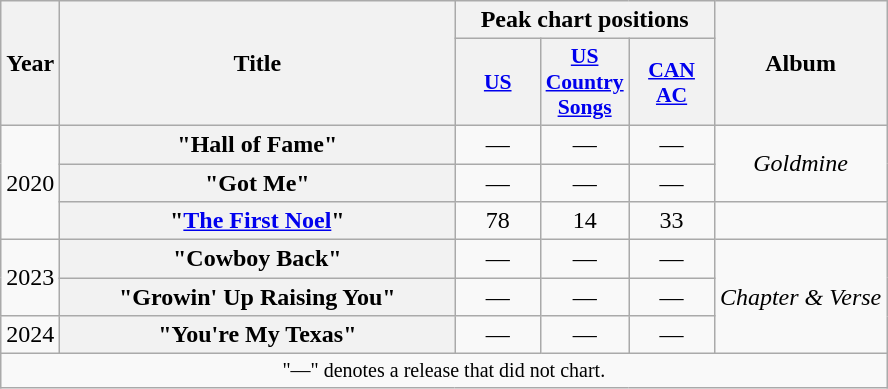<table class="wikitable plainrowheaders" style="text-align:center;">
<tr>
<th rowspan="2">Year</th>
<th rowspan="2" style="width:16em;">Title</th>
<th colspan="3">Peak chart positions</th>
<th rowspan="2">Album</th>
</tr>
<tr>
<th scope="col" style="width:3.5em;font-size:90%;"><a href='#'>US</a><br></th>
<th scope="col" style="width:3.5em;font-size:90%;"><a href='#'>US<br>Country Songs</a><br></th>
<th scope="col" style="width:3.5em;font-size:90%;"><a href='#'>CAN<br>AC</a><br></th>
</tr>
<tr>
<td rowspan="3">2020</td>
<th scope="row">"Hall of Fame"</th>
<td>—</td>
<td>—</td>
<td>—</td>
<td rowspan="2"><em>Goldmine</em></td>
</tr>
<tr>
<th scope="row">"Got Me"<br></th>
<td>—</td>
<td>—</td>
<td>—</td>
</tr>
<tr>
<th scope="row">"<a href='#'>The First Noel</a>"</th>
<td>78</td>
<td>14</td>
<td>33</td>
<td></td>
</tr>
<tr>
<td rowspan="2">2023</td>
<th scope="row">"Cowboy Back"</th>
<td>—</td>
<td>—</td>
<td>—</td>
<td rowspan="3"><em>Chapter & Verse</em></td>
</tr>
<tr>
<th scope="row">"Growin' Up Raising You"</th>
<td>—</td>
<td>—</td>
<td>—</td>
</tr>
<tr>
<td>2024</td>
<th scope="row">"You're My Texas"</th>
<td>—</td>
<td>—</td>
<td>—</td>
</tr>
<tr>
<td colspan="8" style="font-size:smaller;">"—" denotes a release that did not chart.</td>
</tr>
</table>
